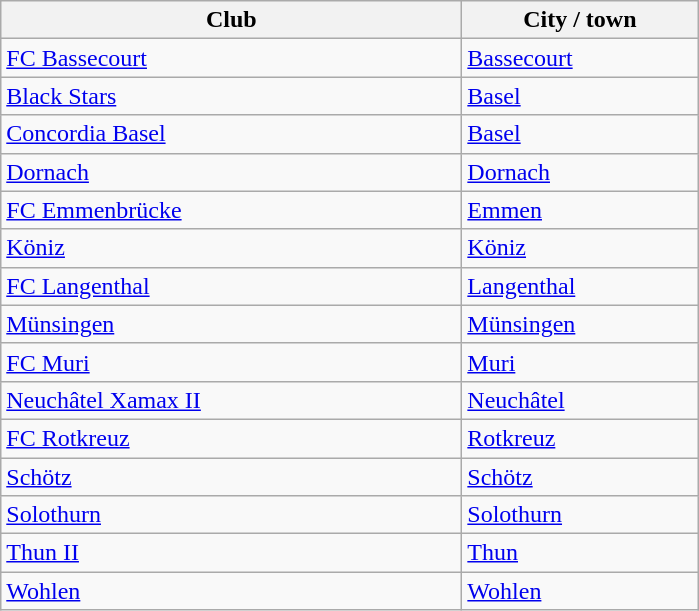<table class="wikitable sortable">
<tr>
<th style="width:300px;">Club</th>
<th style="width:150px;">City / town</th>
</tr>
<tr>
<td><a href='#'>FC Bassecourt</a></td>
<td> <a href='#'>Bassecourt</a></td>
</tr>
<tr>
<td><a href='#'>Black Stars</a></td>
<td> <a href='#'>Basel</a></td>
</tr>
<tr>
<td><a href='#'>Concordia Basel</a></td>
<td> <a href='#'>Basel</a></td>
</tr>
<tr>
<td><a href='#'>Dornach</a></td>
<td> <a href='#'>Dornach</a></td>
</tr>
<tr>
<td><a href='#'>FC Emmenbrücke</a></td>
<td> <a href='#'>Emmen</a></td>
</tr>
<tr>
<td><a href='#'>Köniz</a></td>
<td> <a href='#'>Köniz</a></td>
</tr>
<tr>
<td><a href='#'>FC Langenthal</a></td>
<td> <a href='#'>Langenthal</a></td>
</tr>
<tr>
<td><a href='#'>Münsingen</a></td>
<td> <a href='#'>Münsingen</a></td>
</tr>
<tr>
<td><a href='#'>FC Muri</a></td>
<td> <a href='#'>Muri</a></td>
</tr>
<tr>
<td><a href='#'>Neuchâtel Xamax II</a></td>
<td> <a href='#'>Neuchâtel</a></td>
</tr>
<tr>
<td><a href='#'>FC Rotkreuz</a></td>
<td> <a href='#'>Rotkreuz</a></td>
</tr>
<tr>
<td><a href='#'>Schötz</a></td>
<td> <a href='#'>Schötz</a></td>
</tr>
<tr>
<td><a href='#'>Solothurn</a></td>
<td> <a href='#'>Solothurn</a></td>
</tr>
<tr>
<td><a href='#'>Thun II</a></td>
<td> <a href='#'>Thun</a></td>
</tr>
<tr>
<td><a href='#'>Wohlen</a></td>
<td> <a href='#'>Wohlen</a></td>
</tr>
</table>
